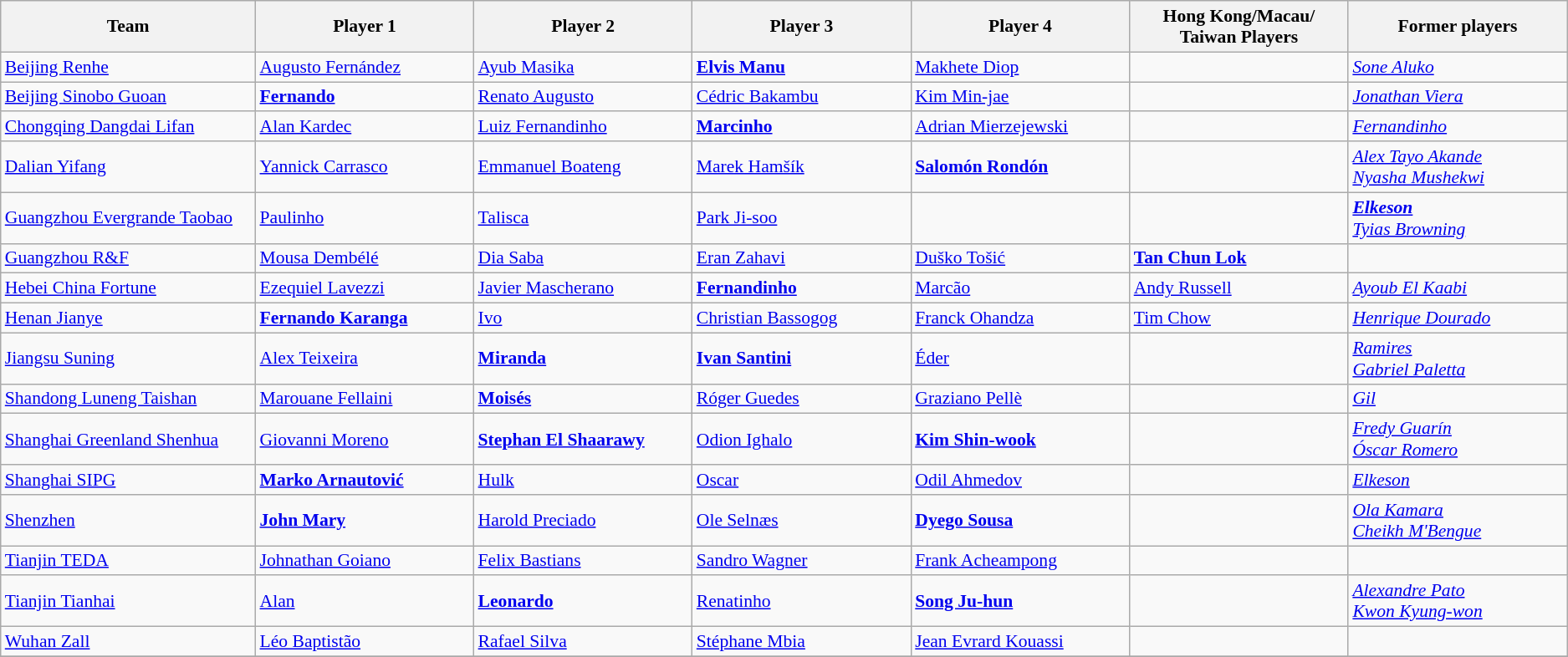<table class="wikitable" style="font-size:90%;">
<tr>
<th width="200">Team</th>
<th width="170">Player 1</th>
<th width="170">Player 2</th>
<th width="170">Player 3</th>
<th width="170">Player 4</th>
<th width="170">Hong Kong/Macau/<br>Taiwan Players</th>
<th width="170">Former players</th>
</tr>
<tr>
<td><a href='#'>Beijing Renhe</a></td>
<td> <a href='#'>Augusto Fernández</a></td>
<td> <a href='#'>Ayub Masika</a></td>
<td> <strong><a href='#'>Elvis Manu</a></strong></td>
<td> <a href='#'>Makhete Diop</a></td>
<td></td>
<td> <em><a href='#'>Sone Aluko</a></em></td>
</tr>
<tr>
<td><a href='#'>Beijing Sinobo Guoan</a></td>
<td> <strong><a href='#'>Fernando</a></strong></td>
<td> <a href='#'>Renato Augusto</a></td>
<td> <a href='#'>Cédric Bakambu</a></td>
<td> <a href='#'>Kim Min-jae</a></td>
<td></td>
<td> <em><a href='#'>Jonathan Viera</a></em></td>
</tr>
<tr>
<td><a href='#'>Chongqing Dangdai Lifan</a></td>
<td> <a href='#'>Alan Kardec</a></td>
<td> <a href='#'>Luiz Fernandinho</a></td>
<td> <strong><a href='#'>Marcinho</a></strong></td>
<td> <a href='#'>Adrian Mierzejewski</a></td>
<td></td>
<td> <em><a href='#'>Fernandinho</a></em></td>
</tr>
<tr>
<td><a href='#'>Dalian Yifang</a></td>
<td> <a href='#'>Yannick Carrasco</a></td>
<td> <a href='#'>Emmanuel Boateng</a></td>
<td> <a href='#'>Marek Hamšík</a></td>
<td> <strong><a href='#'>Salomón Rondón</a></strong></td>
<td></td>
<td> <em><a href='#'>Alex Tayo Akande</a></em><br> <em><a href='#'>Nyasha Mushekwi</a></em></td>
</tr>
<tr>
<td><a href='#'>Guangzhou Evergrande Taobao</a></td>
<td> <a href='#'>Paulinho</a></td>
<td> <a href='#'>Talisca</a></td>
<td> <a href='#'>Park Ji-soo</a></td>
<td></td>
<td></td>
<td> <strong><em><a href='#'>Elkeson</a></em></strong><br> <em><a href='#'>Tyias Browning</a></em></td>
</tr>
<tr>
<td><a href='#'>Guangzhou R&F</a></td>
<td> <a href='#'>Mousa Dembélé</a></td>
<td> <a href='#'>Dia Saba</a></td>
<td> <a href='#'>Eran Zahavi</a></td>
<td> <a href='#'>Duško Tošić</a></td>
<td> <strong><a href='#'>Tan Chun Lok</a></strong></td>
<td></td>
</tr>
<tr>
<td><a href='#'>Hebei China Fortune</a></td>
<td> <a href='#'>Ezequiel Lavezzi</a></td>
<td> <a href='#'>Javier Mascherano</a></td>
<td> <strong><a href='#'>Fernandinho</a></strong></td>
<td> <a href='#'>Marcão</a></td>
<td> <a href='#'>Andy Russell</a></td>
<td> <em><a href='#'>Ayoub El Kaabi</a></em></td>
</tr>
<tr>
<td><a href='#'>Henan Jianye</a></td>
<td> <strong><a href='#'>Fernando Karanga</a></strong></td>
<td> <a href='#'>Ivo</a></td>
<td> <a href='#'>Christian Bassogog</a></td>
<td> <a href='#'>Franck Ohandza</a></td>
<td> <a href='#'>Tim Chow</a></td>
<td> <em><a href='#'>Henrique Dourado</a></em></td>
</tr>
<tr>
<td><a href='#'>Jiangsu Suning</a></td>
<td> <a href='#'>Alex Teixeira</a></td>
<td> <strong><a href='#'>Miranda</a></strong></td>
<td> <strong><a href='#'>Ivan Santini</a></strong></td>
<td> <a href='#'>Éder</a></td>
<td></td>
<td> <em><a href='#'>Ramires</a></em><br> <em><a href='#'>Gabriel Paletta</a></em></td>
</tr>
<tr>
<td><a href='#'>Shandong Luneng Taishan</a></td>
<td> <a href='#'>Marouane Fellaini</a></td>
<td> <strong><a href='#'>Moisés</a></strong></td>
<td> <a href='#'>Róger Guedes</a></td>
<td> <a href='#'>Graziano Pellè</a></td>
<td></td>
<td> <em><a href='#'>Gil</a></em></td>
</tr>
<tr>
<td><a href='#'>Shanghai Greenland Shenhua</a></td>
<td> <a href='#'>Giovanni Moreno</a></td>
<td> <strong><a href='#'>Stephan El Shaarawy</a></strong></td>
<td> <a href='#'>Odion Ighalo</a></td>
<td> <strong><a href='#'>Kim Shin-wook</a></strong></td>
<td></td>
<td> <em><a href='#'>Fredy Guarín</a></em><br> <em><a href='#'>Óscar Romero</a></em></td>
</tr>
<tr>
<td><a href='#'>Shanghai SIPG</a></td>
<td> <strong><a href='#'>Marko Arnautović</a></strong></td>
<td> <a href='#'>Hulk</a></td>
<td> <a href='#'>Oscar</a></td>
<td> <a href='#'>Odil Ahmedov</a></td>
<td></td>
<td> <em><a href='#'>Elkeson</a></em></td>
</tr>
<tr>
<td><a href='#'>Shenzhen</a></td>
<td> <strong><a href='#'>John Mary</a></strong></td>
<td> <a href='#'>Harold Preciado</a></td>
<td> <a href='#'>Ole Selnæs</a></td>
<td> <strong><a href='#'>Dyego Sousa</a></strong></td>
<td></td>
<td> <em><a href='#'>Ola Kamara</a></em><br> <em><a href='#'>Cheikh M'Bengue</a></em></td>
</tr>
<tr>
<td><a href='#'>Tianjin TEDA</a></td>
<td> <a href='#'>Johnathan Goiano</a></td>
<td> <a href='#'>Felix Bastians</a></td>
<td> <a href='#'>Sandro Wagner</a></td>
<td> <a href='#'>Frank Acheampong</a></td>
<td></td>
<td></td>
</tr>
<tr>
<td><a href='#'>Tianjin Tianhai</a></td>
<td> <a href='#'>Alan</a></td>
<td> <strong><a href='#'>Leonardo</a></strong></td>
<td> <a href='#'>Renatinho</a></td>
<td> <strong><a href='#'>Song Ju-hun</a></strong></td>
<td></td>
<td> <em><a href='#'>Alexandre Pato</a></em><br> <em><a href='#'>Kwon Kyung-won</a></em></td>
</tr>
<tr>
<td><a href='#'>Wuhan Zall</a></td>
<td> <a href='#'>Léo Baptistão</a></td>
<td> <a href='#'>Rafael Silva</a></td>
<td> <a href='#'>Stéphane Mbia</a></td>
<td> <a href='#'>Jean Evrard Kouassi</a></td>
<td></td>
<td></td>
</tr>
<tr>
</tr>
</table>
